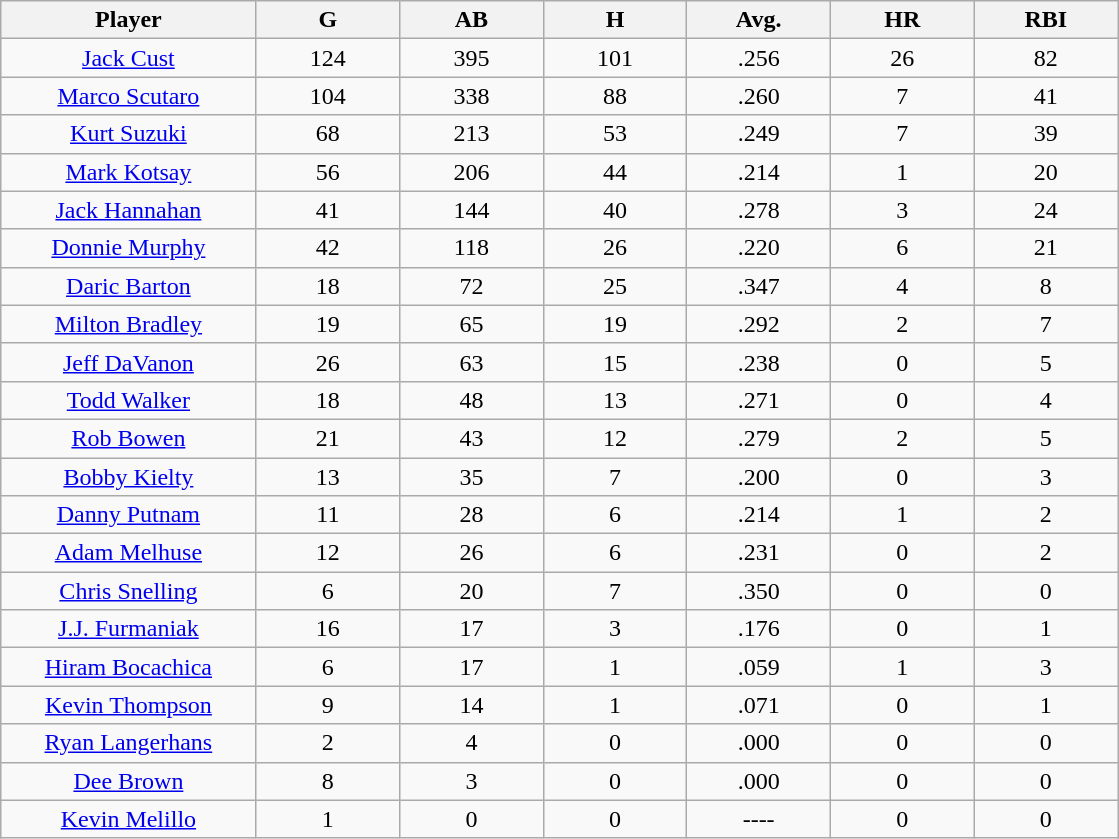<table class="wikitable sortable">
<tr>
<th bgcolor="#DDDDFF" width="16%">Player</th>
<th bgcolor="#DDDDFF" width="9%">G</th>
<th bgcolor="#DDDDFF" width="9%">AB</th>
<th bgcolor="#DDDDFF" width="9%">H</th>
<th bgcolor="#DDDDFF" width="9%">Avg.</th>
<th bgcolor="#DDDDFF" width="9%">HR</th>
<th bgcolor="#DDDDFF" width="9%">RBI</th>
</tr>
<tr align=center>
<td><a href='#'>Jack Cust</a></td>
<td>124</td>
<td>395</td>
<td>101</td>
<td>.256</td>
<td>26</td>
<td>82</td>
</tr>
<tr align=center>
<td><a href='#'>Marco Scutaro</a></td>
<td>104</td>
<td>338</td>
<td>88</td>
<td>.260</td>
<td>7</td>
<td>41</td>
</tr>
<tr align=center>
<td><a href='#'>Kurt Suzuki</a></td>
<td>68</td>
<td>213</td>
<td>53</td>
<td>.249</td>
<td>7</td>
<td>39</td>
</tr>
<tr align=center>
<td><a href='#'>Mark Kotsay</a></td>
<td>56</td>
<td>206</td>
<td>44</td>
<td>.214</td>
<td>1</td>
<td>20</td>
</tr>
<tr align=center>
<td><a href='#'>Jack Hannahan</a></td>
<td>41</td>
<td>144</td>
<td>40</td>
<td>.278</td>
<td>3</td>
<td>24</td>
</tr>
<tr align=center>
<td><a href='#'>Donnie Murphy</a></td>
<td>42</td>
<td>118</td>
<td>26</td>
<td>.220</td>
<td>6</td>
<td>21</td>
</tr>
<tr align=center>
<td><a href='#'>Daric Barton</a></td>
<td>18</td>
<td>72</td>
<td>25</td>
<td>.347</td>
<td>4</td>
<td>8</td>
</tr>
<tr align=center>
<td><a href='#'>Milton Bradley</a></td>
<td>19</td>
<td>65</td>
<td>19</td>
<td>.292</td>
<td>2</td>
<td>7</td>
</tr>
<tr align=center>
<td><a href='#'>Jeff DaVanon</a></td>
<td>26</td>
<td>63</td>
<td>15</td>
<td>.238</td>
<td>0</td>
<td>5</td>
</tr>
<tr align=center>
<td><a href='#'>Todd Walker</a></td>
<td>18</td>
<td>48</td>
<td>13</td>
<td>.271</td>
<td>0</td>
<td>4</td>
</tr>
<tr align=center>
<td><a href='#'>Rob Bowen</a></td>
<td>21</td>
<td>43</td>
<td>12</td>
<td>.279</td>
<td>2</td>
<td>5</td>
</tr>
<tr align=center>
<td><a href='#'>Bobby Kielty</a></td>
<td>13</td>
<td>35</td>
<td>7</td>
<td>.200</td>
<td>0</td>
<td>3</td>
</tr>
<tr align=center>
<td><a href='#'>Danny Putnam</a></td>
<td>11</td>
<td>28</td>
<td>6</td>
<td>.214</td>
<td>1</td>
<td>2</td>
</tr>
<tr align=center>
<td><a href='#'>Adam Melhuse</a></td>
<td>12</td>
<td>26</td>
<td>6</td>
<td>.231</td>
<td>0</td>
<td>2</td>
</tr>
<tr align=center>
<td><a href='#'>Chris Snelling</a></td>
<td>6</td>
<td>20</td>
<td>7</td>
<td>.350</td>
<td>0</td>
<td>0</td>
</tr>
<tr align=center>
<td><a href='#'>J.J. Furmaniak</a></td>
<td>16</td>
<td>17</td>
<td>3</td>
<td>.176</td>
<td>0</td>
<td>1</td>
</tr>
<tr align=center>
<td><a href='#'>Hiram Bocachica</a></td>
<td>6</td>
<td>17</td>
<td>1</td>
<td>.059</td>
<td>1</td>
<td>3</td>
</tr>
<tr align=center>
<td><a href='#'>Kevin Thompson</a></td>
<td>9</td>
<td>14</td>
<td>1</td>
<td>.071</td>
<td>0</td>
<td>1</td>
</tr>
<tr align=center>
<td><a href='#'>Ryan Langerhans</a></td>
<td>2</td>
<td>4</td>
<td>0</td>
<td>.000</td>
<td>0</td>
<td>0</td>
</tr>
<tr align=center>
<td><a href='#'>Dee Brown</a></td>
<td>8</td>
<td>3</td>
<td>0</td>
<td>.000</td>
<td>0</td>
<td>0</td>
</tr>
<tr align=center>
<td><a href='#'>Kevin Melillo</a></td>
<td>1</td>
<td>0</td>
<td>0</td>
<td>----</td>
<td>0</td>
<td>0</td>
</tr>
</table>
